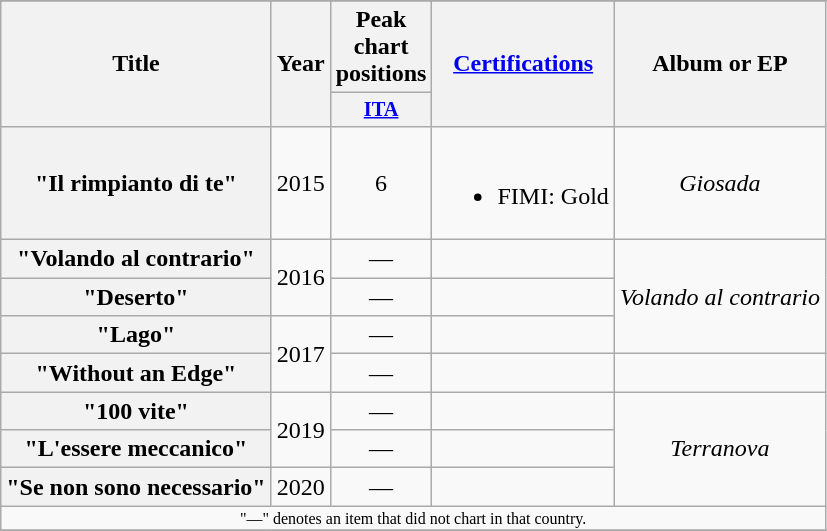<table class="wikitable plainrowheaders" style="text-align:center;">
<tr>
</tr>
<tr>
<th scope="col" rowspan="2">Title</th>
<th scope="col" rowspan="2">Year</th>
<th scope="col">Peak chart positions</th>
<th scope="col" rowspan="2"><a href='#'>Certifications</a></th>
<th scope="col" rowspan="2">Album or EP</th>
</tr>
<tr>
<th scope="col" style="width:3em;font-size:85%;"><a href='#'>ITA</a><br></th>
</tr>
<tr>
<th scope="row">"Il rimpianto di te"</th>
<td>2015</td>
<td>6</td>
<td><br><ul><li>FIMI: Gold</li></ul></td>
<td><em>Giosada</em></td>
</tr>
<tr>
<th scope="row">"Volando al contrario"</th>
<td rowspan="2">2016</td>
<td>—</td>
<td></td>
<td rowspan="3"><em>Volando al contrario</em></td>
</tr>
<tr>
<th scope="row">"Deserto"</th>
<td>—</td>
<td></td>
</tr>
<tr>
<th scope="row">"Lago"</th>
<td rowspan="2">2017</td>
<td>—</td>
<td></td>
</tr>
<tr>
<th scope="row">"Without an Edge"<br></th>
<td>—</td>
<td></td>
<td></td>
</tr>
<tr>
<th scope="row">"100 vite" </th>
<td rowspan="2">2019</td>
<td>—</td>
<td></td>
<td rowspan="3"><em>Terranova</em></td>
</tr>
<tr>
<th scope="row">"L'essere meccanico" </th>
<td>—</td>
<td></td>
</tr>
<tr>
<th scope="row">"Se non sono necessario" </th>
<td>2020</td>
<td>—</td>
<td></td>
</tr>
<tr>
<td colspan="5" style="text-align:center; font-size:8pt;">"—" denotes an item that did not chart in that country.</td>
</tr>
<tr>
</tr>
</table>
